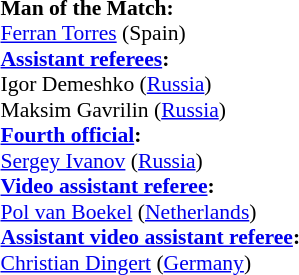<table style="width:100%; font-size:90%;">
<tr>
<td><br><strong>Man of the Match:</strong>
<br><a href='#'>Ferran Torres</a> (Spain)<br><strong><a href='#'>Assistant referees</a>:</strong>
<br>Igor Demeshko (<a href='#'>Russia</a>)
<br>Maksim Gavrilin (<a href='#'>Russia</a>)
<br><strong><a href='#'>Fourth official</a>:</strong>
<br><a href='#'>Sergey Ivanov</a> (<a href='#'>Russia</a>)
<br><strong><a href='#'>Video assistant referee</a>:</strong>
<br><a href='#'>Pol van Boekel</a> (<a href='#'>Netherlands</a>)
<br><strong><a href='#'>Assistant video assistant referee</a>:</strong>
<br><a href='#'>Christian Dingert</a> (<a href='#'>Germany</a>)</td>
</tr>
</table>
